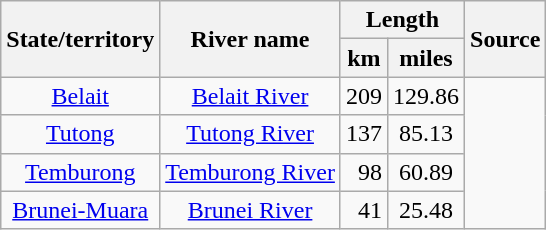<table class="wikitable plainrowheaders" style="text-align:center;">
<tr>
<th rowspan="2" scope="col">State/territory</th>
<th rowspan="2" scope="col">River name</th>
<th colspan="2" scope="col">Length</th>
<th rowspan="2" scope="col">Source</th>
</tr>
<tr>
<th scope="col">km</th>
<th scope="col">miles</th>
</tr>
<tr>
<td scope="row"><a href='#'>Belait</a></td>
<td><a href='#'>Belait River</a></td>
<td style="text-align:right;">209</td>
<td>129.86</td>
<td rowspan="4"></td>
</tr>
<tr>
<td scope="row"><a href='#'>Tutong</a></td>
<td><a href='#'>Tutong River</a></td>
<td style="text-align:right;">137</td>
<td>85.13</td>
</tr>
<tr>
<td scope="row"><a href='#'>Temburong</a></td>
<td><a href='#'>Temburong River</a></td>
<td style="text-align:right;">98</td>
<td>60.89</td>
</tr>
<tr>
<td scope="row"><a href='#'>Brunei-Muara</a></td>
<td><a href='#'>Brunei River</a></td>
<td style="text-align:right;">41</td>
<td>25.48</td>
</tr>
</table>
